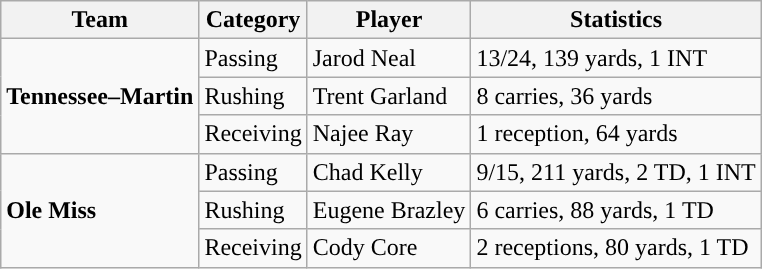<table class="wikitable" style="float: right;">
<tr>
<th>Team</th>
<th>Category</th>
<th>Player</th>
<th>Statistics</th>
</tr>
<tr>
<td rowspan=3><strong>Tennessee–Martin</strong></td>
<td>Passing</td>
<td>Jarod Neal</td>
<td>13/24, 139 yards, 1 INT</td>
</tr>
<tr>
<td>Rushing</td>
<td>Trent Garland</td>
<td>8 carries, 36 yards</td>
</tr>
<tr>
<td>Receiving</td>
<td>Najee Ray</td>
<td>1 reception, 64 yards</td>
</tr>
<tr>
<td rowspan=3><strong>Ole Miss</strong></td>
<td>Passing</td>
<td>Chad Kelly</td>
<td>9/15, 211 yards, 2 TD, 1 INT</td>
</tr>
<tr>
<td>Rushing</td>
<td>Eugene Brazley</td>
<td>6 carries, 88 yards, 1 TD</td>
</tr>
<tr>
<td>Receiving</td>
<td>Cody Core</td>
<td>2 receptions, 80 yards, 1 TD</td>
</tr>
</table>
